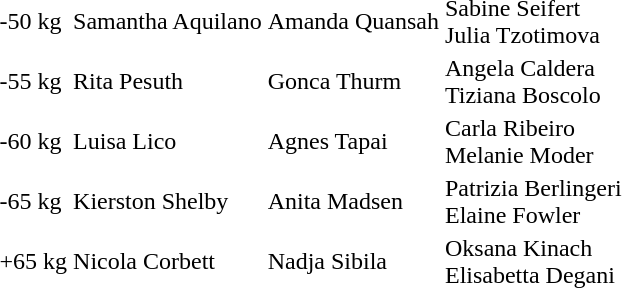<table>
<tr>
<td>-50 kg</td>
<td>Samantha Aquilano </td>
<td>Amanda Quansah </td>
<td>Sabine Seifert <br>Julia Tzotimova </td>
</tr>
<tr>
<td>-55 kg</td>
<td>Rita Pesuth </td>
<td>Gonca Thurm </td>
<td>Angela Caldera <br>Tiziana Boscolo </td>
</tr>
<tr>
<td>-60 kg</td>
<td>Luisa Lico </td>
<td>Agnes Tapai </td>
<td>Carla Ribeiro <br>Melanie Moder </td>
</tr>
<tr>
<td>-65 kg</td>
<td>Kierston Shelby </td>
<td>Anita Madsen </td>
<td>Patrizia Berlingeri <br>Elaine Fowler </td>
</tr>
<tr>
<td>+65 kg</td>
<td>Nicola Corbett </td>
<td>Nadja Sibila </td>
<td>Oksana Kinach <br>Elisabetta Degani </td>
</tr>
<tr>
</tr>
</table>
